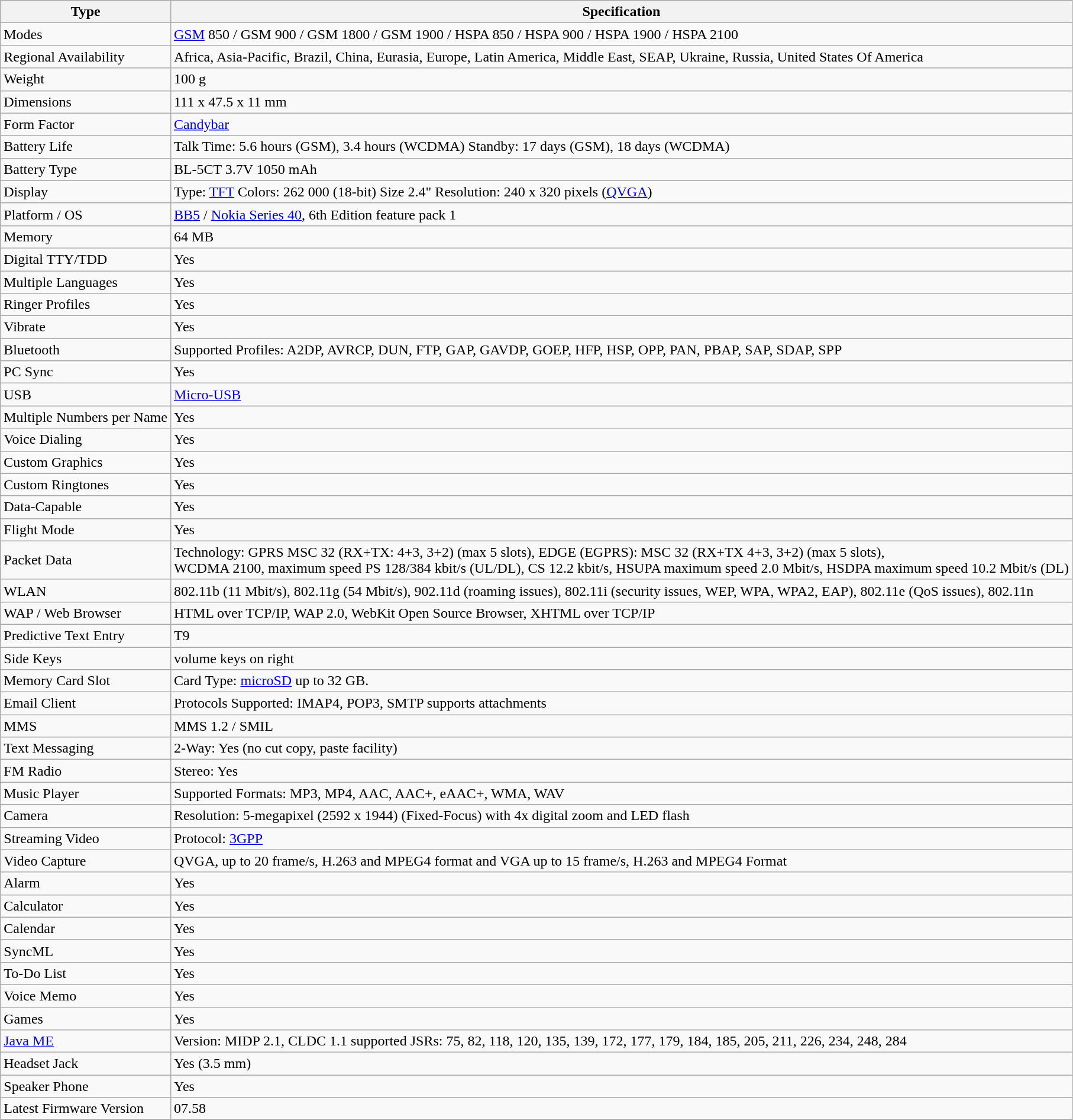<table class="wikitable">
<tr>
<th>Type</th>
<th>Specification</th>
</tr>
<tr>
<td>Modes</td>
<td><a href='#'>GSM</a> 850 / GSM 900 / GSM 1800 / GSM 1900 / HSPA 850 / HSPA 900 / HSPA 1900 / HSPA 2100</td>
</tr>
<tr>
<td>Regional Availability</td>
<td>Africa, Asia-Pacific, Brazil, China, Eurasia, Europe, Latin America, Middle East, SEAP, Ukraine, Russia, United States Of America</td>
</tr>
<tr>
<td>Weight</td>
<td>100 g</td>
</tr>
<tr>
<td>Dimensions</td>
<td>111 x 47.5 x 11 mm</td>
</tr>
<tr>
<td>Form Factor</td>
<td><a href='#'>Candybar</a></td>
</tr>
<tr>
<td>Battery Life</td>
<td>Talk Time: 5.6 hours (GSM), 3.4 hours (WCDMA) Standby: 17 days (GSM), 18 days (WCDMA)</td>
</tr>
<tr>
<td>Battery Type</td>
<td>BL-5CT 3.7V 1050 mAh</td>
</tr>
<tr>
<td>Display</td>
<td>Type: <a href='#'>TFT</a> Colors: 262 000 (18-bit) Size 2.4" Resolution: 240 x 320 pixels (<a href='#'>QVGA</a>)</td>
</tr>
<tr>
<td>Platform / OS</td>
<td><a href='#'>BB5</a> / <a href='#'>Nokia Series 40</a>, 6th Edition feature pack 1</td>
</tr>
<tr>
<td>Memory</td>
<td>64 MB</td>
</tr>
<tr>
<td>Digital TTY/TDD</td>
<td>Yes</td>
</tr>
<tr>
<td>Multiple Languages</td>
<td>Yes</td>
</tr>
<tr>
<td>Ringer Profiles</td>
<td>Yes</td>
</tr>
<tr>
<td>Vibrate</td>
<td>Yes</td>
</tr>
<tr>
<td>Bluetooth</td>
<td>Supported Profiles: A2DP, AVRCP, DUN, FTP, GAP, GAVDP, GOEP, HFP, HSP, OPP, PAN, PBAP, SAP, SDAP, SPP</td>
</tr>
<tr>
<td>PC Sync</td>
<td>Yes</td>
</tr>
<tr>
<td>USB</td>
<td><a href='#'>Micro-USB</a></td>
</tr>
<tr>
<td>Multiple Numbers per Name</td>
<td>Yes</td>
</tr>
<tr>
<td>Voice Dialing</td>
<td>Yes</td>
</tr>
<tr>
<td>Custom Graphics</td>
<td>Yes</td>
</tr>
<tr 2.5>
<td>Custom Ringtones</td>
<td>Yes</td>
</tr>
<tr>
<td>Data-Capable</td>
<td>Yes</td>
</tr>
<tr>
<td>Flight Mode</td>
<td>Yes</td>
</tr>
<tr>
<td>Packet Data</td>
<td>Technology: GPRS MSC 32 (RX+TX: 4+3, 3+2) (max 5 slots), EDGE (EGPRS): MSC 32 (RX+TX 4+3, 3+2) (max 5 slots),<br>WCDMA 2100, maximum speed PS 128/384 kbit/s (UL/DL), CS 12.2 kbit/s, HSUPA maximum speed 2.0 Mbit/s, HSDPA maximum speed 10.2 Mbit/s (DL)</td>
</tr>
<tr>
<td>WLAN</td>
<td>802.11b (11 Mbit/s), 802.11g (54 Mbit/s), 902.11d (roaming issues), 802.11i (security issues, WEP, WPA, WPA2, EAP), 802.11e (QoS issues), 802.11n</td>
</tr>
<tr>
<td>WAP / Web Browser</td>
<td>HTML over TCP/IP, WAP 2.0, WebKit Open Source Browser, XHTML over TCP/IP</td>
</tr>
<tr>
<td>Predictive Text Entry</td>
<td>T9</td>
</tr>
<tr>
<td>Side Keys</td>
<td>volume keys on right</td>
</tr>
<tr>
<td>Memory Card Slot</td>
<td>Card Type: <a href='#'>microSD</a> up to 32 GB.</td>
</tr>
<tr>
<td>Email Client</td>
<td>Protocols Supported: IMAP4, POP3, SMTP supports attachments</td>
</tr>
<tr>
<td>MMS</td>
<td>MMS 1.2 / SMIL</td>
</tr>
<tr>
<td>Text Messaging</td>
<td>2-Way: Yes (no cut copy, paste facility)</td>
</tr>
<tr>
<td>FM Radio</td>
<td>Stereo: Yes</td>
</tr>
<tr>
<td>Music Player</td>
<td>Supported Formats: MP3, MP4, AAC, AAC+, eAAC+, WMA, WAV</td>
</tr>
<tr>
<td>Camera</td>
<td>Resolution: 5-megapixel (2592 x 1944) (Fixed-Focus) with 4x digital zoom and LED flash</td>
</tr>
<tr>
<td>Streaming Video</td>
<td>Protocol: <a href='#'>3GPP</a></td>
</tr>
<tr>
<td>Video Capture</td>
<td>QVGA, up to 20 frame/s, H.263 and MPEG4 format and VGA up to 15 frame/s, H.263 and MPEG4 Format</td>
</tr>
<tr>
<td>Alarm</td>
<td>Yes</td>
</tr>
<tr>
<td>Calculator</td>
<td>Yes</td>
</tr>
<tr>
<td>Calendar</td>
<td>Yes</td>
</tr>
<tr>
<td>SyncML</td>
<td>Yes</td>
</tr>
<tr>
<td>To-Do List</td>
<td>Yes</td>
</tr>
<tr>
<td>Voice Memo</td>
<td>Yes</td>
</tr>
<tr>
<td>Games</td>
<td>Yes</td>
</tr>
<tr>
<td><a href='#'>Java ME</a></td>
<td>Version: MIDP 2.1, CLDC 1.1 supported JSRs: 75, 82, 118, 120, 135, 139, 172, 177, 179, 184, 185, 205, 211, 226, 234, 248, 284</td>
</tr>
<tr>
<td>Headset Jack</td>
<td>Yes (3.5 mm)</td>
</tr>
<tr>
<td>Speaker Phone</td>
<td>Yes</td>
</tr>
<tr>
<td>Latest Firmware Version</td>
<td>07.58</td>
</tr>
<tr>
</tr>
</table>
